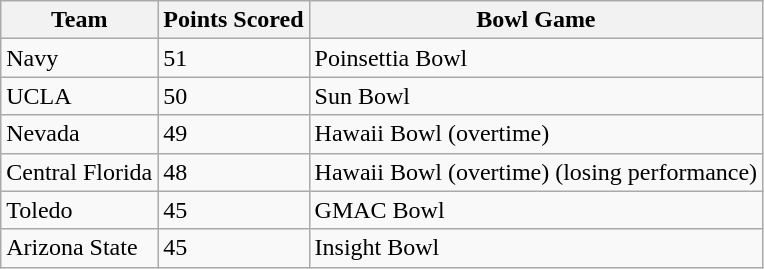<table class="wikitable">
<tr>
<th>Team</th>
<th>Points Scored</th>
<th>Bowl Game</th>
</tr>
<tr>
<td>Navy</td>
<td>51</td>
<td>Poinsettia Bowl</td>
</tr>
<tr>
<td>UCLA</td>
<td>50</td>
<td>Sun Bowl</td>
</tr>
<tr>
<td>Nevada</td>
<td>49</td>
<td>Hawaii Bowl (overtime)</td>
</tr>
<tr>
<td>Central Florida</td>
<td>48</td>
<td>Hawaii Bowl (overtime) (losing performance)</td>
</tr>
<tr>
<td>Toledo</td>
<td>45</td>
<td>GMAC Bowl</td>
</tr>
<tr>
<td>Arizona State</td>
<td>45</td>
<td>Insight Bowl</td>
</tr>
</table>
